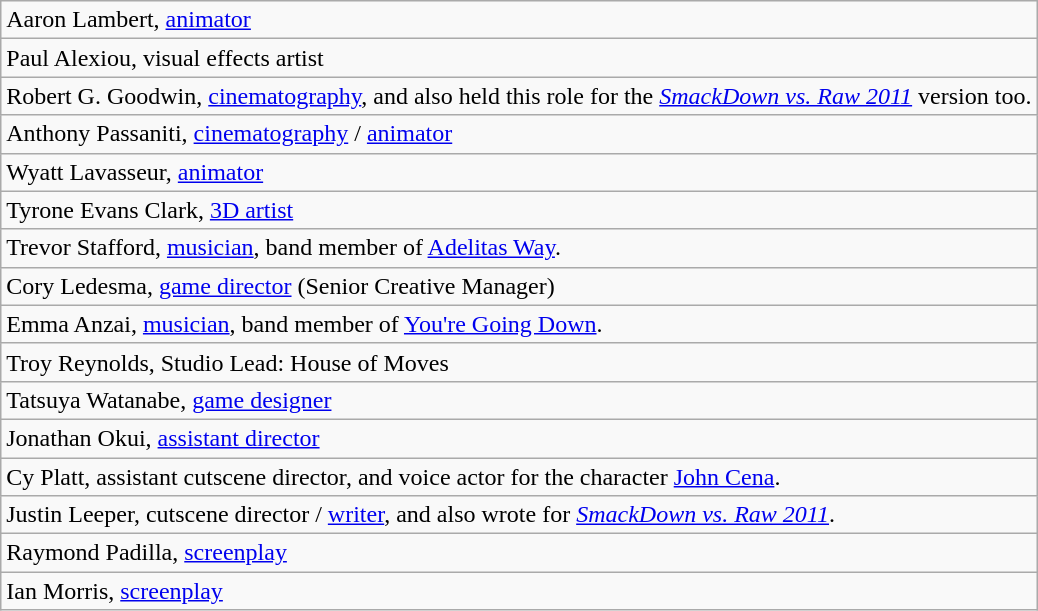<table class="wikitable">
<tr>
<td>Aaron Lambert, <a href='#'>animator</a></td>
</tr>
<tr>
<td>Paul Alexiou, visual effects artist</td>
</tr>
<tr>
<td>Robert G. Goodwin, <a href='#'>cinematography</a>, and also held this role for the <a href='#'><em>SmackDown vs. Raw 2011</em></a> version too.</td>
</tr>
<tr>
<td>Anthony Passaniti, <a href='#'>cinematography</a> / <a href='#'>animator</a></td>
</tr>
<tr>
<td>Wyatt Lavasseur, <a href='#'>animator</a></td>
</tr>
<tr>
<td>Tyrone Evans Clark, <a href='#'>3D artist</a></td>
</tr>
<tr>
<td>Trevor Stafford, <a href='#'>musician</a>, band member of <a href='#'>Adelitas Way</a>.</td>
</tr>
<tr>
<td>Cory Ledesma, <a href='#'>game director</a> (Senior Creative Manager)</td>
</tr>
<tr>
<td>Emma Anzai, <a href='#'>musician</a>, band member of <a href='#'>You're Going Down</a>.</td>
</tr>
<tr>
<td>Troy Reynolds, Studio Lead: House of Moves</td>
</tr>
<tr>
<td>Tatsuya Watanabe, <a href='#'>game designer</a></td>
</tr>
<tr>
<td>Jonathan Okui, <a href='#'>assistant director</a></td>
</tr>
<tr>
<td>Cy Platt, assistant cutscene director, and voice actor for the character <a href='#'>John Cena</a>.</td>
</tr>
<tr>
<td>Justin Leeper, cutscene director / <a href='#'>writer</a>, and also wrote for <a href='#'><em>SmackDown vs. Raw 2011</em></a>.</td>
</tr>
<tr>
<td>Raymond Padilla, <a href='#'>screenplay</a></td>
</tr>
<tr>
<td>Ian Morris, <a href='#'>screenplay</a></td>
</tr>
</table>
